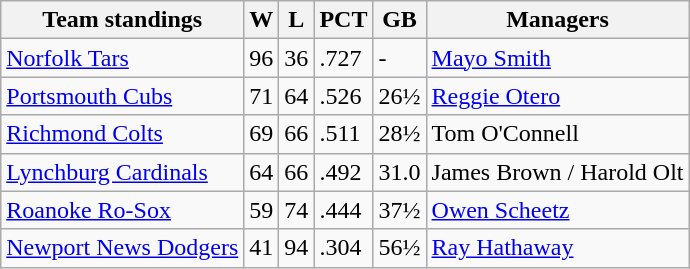<table class="wikitable">
<tr>
<th>Team standings</th>
<th>W</th>
<th>L</th>
<th>PCT</th>
<th>GB</th>
<th>Managers</th>
</tr>
<tr>
<td><a href='#'>Norfolk Tars</a></td>
<td>96</td>
<td>36</td>
<td>.727</td>
<td>-</td>
<td><a href='#'>Mayo Smith</a></td>
</tr>
<tr>
<td><a href='#'>Portsmouth Cubs</a></td>
<td>71</td>
<td>64</td>
<td>.526</td>
<td>26½</td>
<td><a href='#'>Reggie Otero</a></td>
</tr>
<tr>
<td><a href='#'>Richmond Colts</a></td>
<td>69</td>
<td>66</td>
<td>.511</td>
<td>28½</td>
<td>Tom O'Connell</td>
</tr>
<tr>
<td><a href='#'>Lynchburg Cardinals</a></td>
<td>64</td>
<td>66</td>
<td>.492</td>
<td>31.0</td>
<td>James Brown / Harold Olt</td>
</tr>
<tr>
<td><a href='#'>Roanoke Ro-Sox</a></td>
<td>59</td>
<td>74</td>
<td>.444</td>
<td>37½</td>
<td><a href='#'>Owen Scheetz</a></td>
</tr>
<tr>
<td><a href='#'>Newport News Dodgers</a></td>
<td>41</td>
<td>94</td>
<td>.304</td>
<td>56½</td>
<td><a href='#'>Ray Hathaway</a></td>
</tr>
</table>
